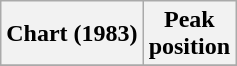<table class="wikitable plainrowheaders" style="text-align:center">
<tr>
<th scope=col>Chart (1983)</th>
<th scope=col>Peak<br>position</th>
</tr>
<tr>
</tr>
</table>
